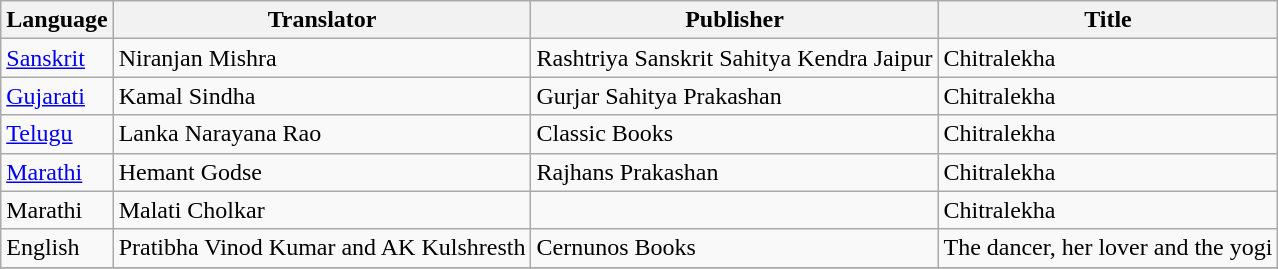<table class="wikitable">
<tr>
<th>Language</th>
<th>Translator</th>
<th>Publisher</th>
<th>Title</th>
</tr>
<tr>
<td><a href='#'>Sanskrit</a></td>
<td>Niranjan Mishra</td>
<td>Rashtriya Sanskrit Sahitya Kendra Jaipur</td>
<td>Chitralekha</td>
</tr>
<tr>
<td><a href='#'>Gujarati</a></td>
<td>Kamal Sindha</td>
<td>Gurjar Sahitya Prakashan</td>
<td>Chitralekha</td>
</tr>
<tr>
<td><a href='#'>Telugu</a></td>
<td>Lanka Narayana Rao</td>
<td>Classic Books</td>
<td>Chitralekha</td>
</tr>
<tr>
<td><a href='#'>Marathi</a></td>
<td>Hemant Godse</td>
<td>Rajhans Prakashan</td>
<td>Chitralekha</td>
</tr>
<tr>
<td>Marathi</td>
<td>Malati Cholkar</td>
<td></td>
<td>Chitralekha</td>
</tr>
<tr>
<td>English</td>
<td>Pratibha Vinod Kumar and AK Kulshresth</td>
<td>Cernunos Books</td>
<td>The dancer, her lover and the yogi</td>
</tr>
<tr>
</tr>
</table>
